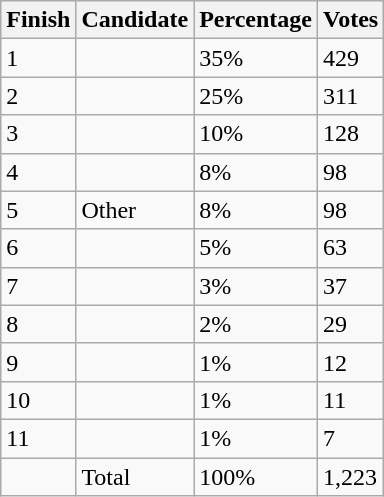<table class="wikitable sortable">
<tr>
<th>Finish</th>
<th>Candidate</th>
<th>Percentage</th>
<th>Votes</th>
</tr>
<tr>
<td>1</td>
<td></td>
<td>35%</td>
<td>429</td>
</tr>
<tr>
<td>2</td>
<td></td>
<td>25%</td>
<td>311</td>
</tr>
<tr>
<td>3</td>
<td></td>
<td>10%</td>
<td>128</td>
</tr>
<tr>
<td>4</td>
<td></td>
<td>8%</td>
<td>98</td>
</tr>
<tr>
<td>5</td>
<td>Other</td>
<td>8%</td>
<td>98</td>
</tr>
<tr>
<td>6</td>
<td></td>
<td>5%</td>
<td>63</td>
</tr>
<tr>
<td>7</td>
<td></td>
<td>3%</td>
<td>37</td>
</tr>
<tr>
<td>8</td>
<td></td>
<td>2%</td>
<td>29</td>
</tr>
<tr>
<td>9</td>
<td></td>
<td>1%</td>
<td>12</td>
</tr>
<tr>
<td>10</td>
<td></td>
<td>1%</td>
<td>11</td>
</tr>
<tr>
<td>11</td>
<td></td>
<td>1%</td>
<td>7</td>
</tr>
<tr>
<td></td>
<td>Total</td>
<td>100%</td>
<td>1,223</td>
</tr>
</table>
